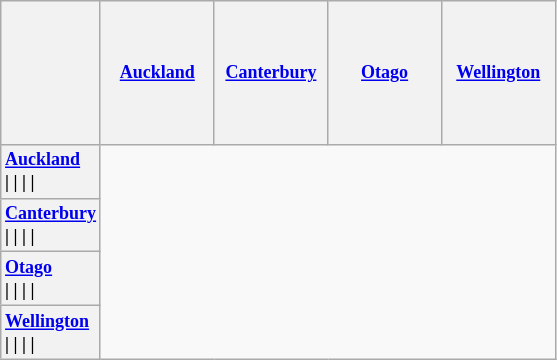<table class="wikitable" style="font-size: 75%; text-align:left;">
<tr>
<th style="height:90px; width:50px; text-align:center;"></th>
<th width=70><a href='#'>Auckland</a></th>
<th width=70><a href='#'>Canterbury</a></th>
<th width=70><a href='#'>Otago</a></th>
<th width=70><a href='#'>Wellington</a></th>
</tr>
<tr>
<th style="text-align:left; border-left:none"><a href='#'>Auckland</a><br> | 
 | 
 | 
 | </th>
</tr>
<tr>
<th style="text-align:left; border-left:none"><a href='#'>Canterbury</a><br> | 
 | 
 | 
 | </th>
</tr>
<tr>
<th style="text-align:left; border-left:none"><a href='#'>Otago</a><br> | 
 | 
 | 
 | </th>
</tr>
<tr>
<th style="text-align:left; border-left:none"><a href='#'>Wellington</a><br> | 
 | 
 | 
 | </th>
</tr>
</table>
